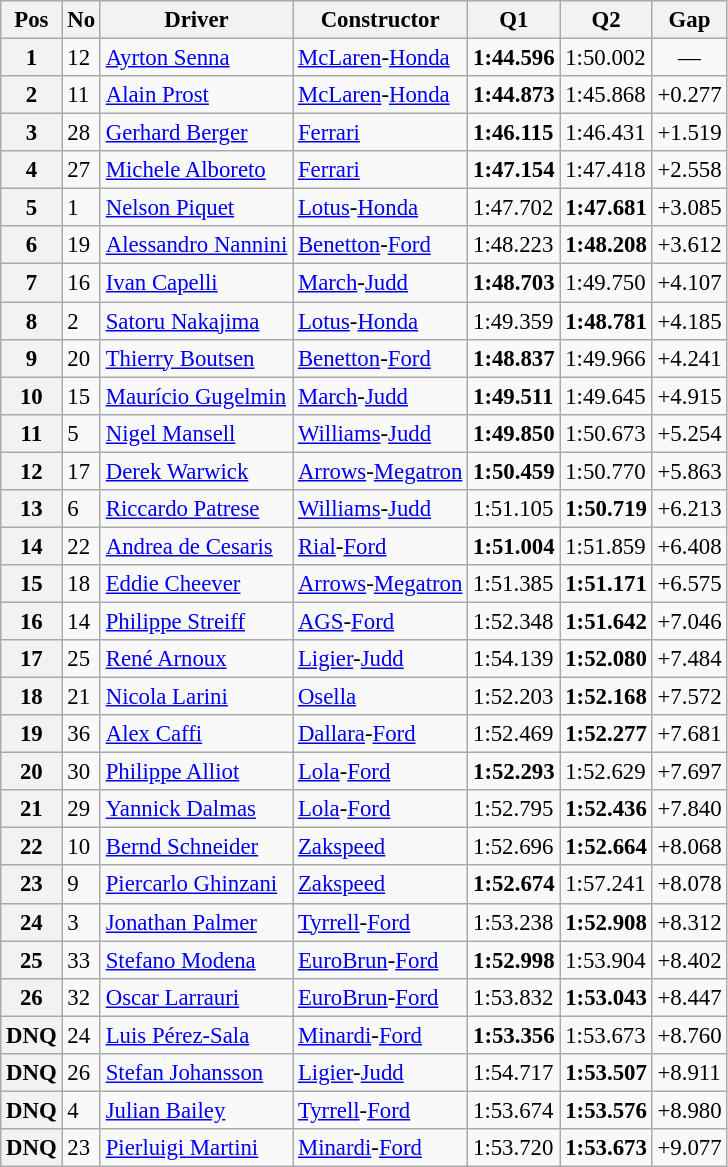<table class="wikitable sortable" style="font-size: 95%;">
<tr>
<th>Pos</th>
<th>No</th>
<th>Driver</th>
<th>Constructor</th>
<th>Q1</th>
<th>Q2</th>
<th>Gap</th>
</tr>
<tr>
<th>1</th>
<td>12</td>
<td> <a href='#'>Ayrton Senna</a></td>
<td><a href='#'>McLaren</a>-<a href='#'>Honda</a></td>
<td><strong>1:44.596</strong></td>
<td>1:50.002</td>
<td align="center">—</td>
</tr>
<tr>
<th>2</th>
<td>11</td>
<td> <a href='#'>Alain Prost</a></td>
<td><a href='#'>McLaren</a>-<a href='#'>Honda</a></td>
<td><strong>1:44.873</strong></td>
<td>1:45.868</td>
<td>+0.277</td>
</tr>
<tr>
<th>3</th>
<td>28</td>
<td> <a href='#'>Gerhard Berger</a></td>
<td><a href='#'>Ferrari</a></td>
<td><strong>1:46.115</strong></td>
<td>1:46.431</td>
<td>+1.519</td>
</tr>
<tr>
<th>4</th>
<td>27</td>
<td> <a href='#'>Michele Alboreto</a></td>
<td><a href='#'>Ferrari</a></td>
<td><strong>1:47.154</strong></td>
<td>1:47.418</td>
<td>+2.558</td>
</tr>
<tr>
<th>5</th>
<td>1</td>
<td> <a href='#'>Nelson Piquet</a></td>
<td><a href='#'>Lotus</a>-<a href='#'>Honda</a></td>
<td>1:47.702</td>
<td><strong>1:47.681</strong></td>
<td>+3.085</td>
</tr>
<tr>
<th>6</th>
<td>19</td>
<td> <a href='#'>Alessandro Nannini</a></td>
<td><a href='#'>Benetton</a>-<a href='#'>Ford</a></td>
<td>1:48.223</td>
<td><strong>1:48.208</strong></td>
<td>+3.612</td>
</tr>
<tr>
<th>7</th>
<td>16</td>
<td> <a href='#'>Ivan Capelli</a></td>
<td><a href='#'>March</a>-<a href='#'>Judd</a></td>
<td><strong>1:48.703</strong></td>
<td>1:49.750</td>
<td>+4.107</td>
</tr>
<tr>
<th>8</th>
<td>2</td>
<td> <a href='#'>Satoru Nakajima</a></td>
<td><a href='#'>Lotus</a>-<a href='#'>Honda</a></td>
<td>1:49.359</td>
<td><strong>1:48.781</strong></td>
<td>+4.185</td>
</tr>
<tr>
<th>9</th>
<td>20</td>
<td> <a href='#'>Thierry Boutsen</a></td>
<td><a href='#'>Benetton</a>-<a href='#'>Ford</a></td>
<td><strong>1:48.837</strong></td>
<td>1:49.966</td>
<td>+4.241</td>
</tr>
<tr>
<th>10</th>
<td>15</td>
<td> <a href='#'>Maurício Gugelmin</a></td>
<td><a href='#'>March</a>-<a href='#'>Judd</a></td>
<td><strong>1:49.511</strong></td>
<td>1:49.645</td>
<td>+4.915</td>
</tr>
<tr>
<th>11</th>
<td>5</td>
<td> <a href='#'>Nigel Mansell</a></td>
<td><a href='#'>Williams</a>-<a href='#'>Judd</a></td>
<td><strong>1:49.850</strong></td>
<td>1:50.673</td>
<td>+5.254</td>
</tr>
<tr>
<th>12</th>
<td>17</td>
<td> <a href='#'>Derek Warwick</a></td>
<td><a href='#'>Arrows</a>-<a href='#'>Megatron</a></td>
<td><strong>1:50.459</strong></td>
<td>1:50.770</td>
<td>+5.863</td>
</tr>
<tr>
<th>13</th>
<td>6</td>
<td> <a href='#'>Riccardo Patrese</a></td>
<td><a href='#'>Williams</a>-<a href='#'>Judd</a></td>
<td>1:51.105</td>
<td><strong>1:50.719</strong></td>
<td>+6.213</td>
</tr>
<tr>
<th>14</th>
<td>22</td>
<td> <a href='#'>Andrea de Cesaris</a></td>
<td><a href='#'>Rial</a>-<a href='#'>Ford</a></td>
<td><strong>1:51.004</strong></td>
<td>1:51.859</td>
<td>+6.408</td>
</tr>
<tr>
<th>15</th>
<td>18</td>
<td> <a href='#'>Eddie Cheever</a></td>
<td><a href='#'>Arrows</a>-<a href='#'>Megatron</a></td>
<td>1:51.385</td>
<td><strong>1:51.171</strong></td>
<td>+6.575</td>
</tr>
<tr>
<th>16</th>
<td>14</td>
<td> <a href='#'>Philippe Streiff</a></td>
<td><a href='#'>AGS</a>-<a href='#'>Ford</a></td>
<td>1:52.348</td>
<td><strong>1:51.642</strong></td>
<td>+7.046</td>
</tr>
<tr>
<th>17</th>
<td>25</td>
<td> <a href='#'>René Arnoux</a></td>
<td><a href='#'>Ligier</a>-<a href='#'>Judd</a></td>
<td>1:54.139</td>
<td><strong>1:52.080</strong></td>
<td>+7.484</td>
</tr>
<tr>
<th>18</th>
<td>21</td>
<td> <a href='#'>Nicola Larini</a></td>
<td><a href='#'>Osella</a></td>
<td>1:52.203</td>
<td><strong>1:52.168</strong></td>
<td>+7.572</td>
</tr>
<tr>
<th>19</th>
<td>36</td>
<td> <a href='#'>Alex Caffi</a></td>
<td><a href='#'>Dallara</a>-<a href='#'>Ford</a></td>
<td>1:52.469</td>
<td><strong>1:52.277</strong></td>
<td>+7.681</td>
</tr>
<tr>
<th>20</th>
<td>30</td>
<td> <a href='#'>Philippe Alliot</a></td>
<td><a href='#'>Lola</a>-<a href='#'>Ford</a></td>
<td><strong>1:52.293</strong></td>
<td>1:52.629</td>
<td>+7.697</td>
</tr>
<tr>
<th>21</th>
<td>29</td>
<td> <a href='#'>Yannick Dalmas</a></td>
<td><a href='#'>Lola</a>-<a href='#'>Ford</a></td>
<td>1:52.795</td>
<td><strong>1:52.436</strong></td>
<td>+7.840</td>
</tr>
<tr>
<th>22</th>
<td>10</td>
<td> <a href='#'>Bernd Schneider</a></td>
<td><a href='#'>Zakspeed</a></td>
<td>1:52.696</td>
<td><strong>1:52.664</strong></td>
<td>+8.068</td>
</tr>
<tr>
<th>23</th>
<td>9</td>
<td> <a href='#'>Piercarlo Ghinzani</a></td>
<td><a href='#'>Zakspeed</a></td>
<td><strong>1:52.674</strong></td>
<td>1:57.241</td>
<td>+8.078</td>
</tr>
<tr>
<th>24</th>
<td>3</td>
<td> <a href='#'>Jonathan Palmer</a></td>
<td><a href='#'>Tyrrell</a>-<a href='#'>Ford</a></td>
<td>1:53.238</td>
<td><strong>1:52.908</strong></td>
<td>+8.312</td>
</tr>
<tr>
<th>25</th>
<td>33</td>
<td> <a href='#'>Stefano Modena</a></td>
<td><a href='#'>EuroBrun</a>-<a href='#'>Ford</a></td>
<td><strong>1:52.998</strong></td>
<td>1:53.904</td>
<td>+8.402</td>
</tr>
<tr>
<th>26</th>
<td>32</td>
<td> <a href='#'>Oscar Larrauri</a></td>
<td><a href='#'>EuroBrun</a>-<a href='#'>Ford</a></td>
<td>1:53.832</td>
<td><strong>1:53.043</strong></td>
<td>+8.447</td>
</tr>
<tr>
<th>DNQ</th>
<td>24</td>
<td> <a href='#'>Luis Pérez-Sala</a></td>
<td><a href='#'>Minardi</a>-<a href='#'>Ford</a></td>
<td><strong>1:53.356</strong></td>
<td>1:53.673</td>
<td>+8.760</td>
</tr>
<tr>
<th>DNQ</th>
<td>26</td>
<td> <a href='#'>Stefan Johansson</a></td>
<td><a href='#'>Ligier</a>-<a href='#'>Judd</a></td>
<td>1:54.717</td>
<td><strong>1:53.507</strong></td>
<td>+8.911</td>
</tr>
<tr>
<th>DNQ</th>
<td>4</td>
<td> <a href='#'>Julian Bailey</a></td>
<td><a href='#'>Tyrrell</a>-<a href='#'>Ford</a></td>
<td>1:53.674</td>
<td><strong>1:53.576</strong></td>
<td>+8.980</td>
</tr>
<tr>
<th>DNQ</th>
<td>23</td>
<td> <a href='#'>Pierluigi Martini</a></td>
<td><a href='#'>Minardi</a>-<a href='#'>Ford</a></td>
<td>1:53.720</td>
<td><strong>1:53.673</strong></td>
<td>+9.077</td>
</tr>
</table>
